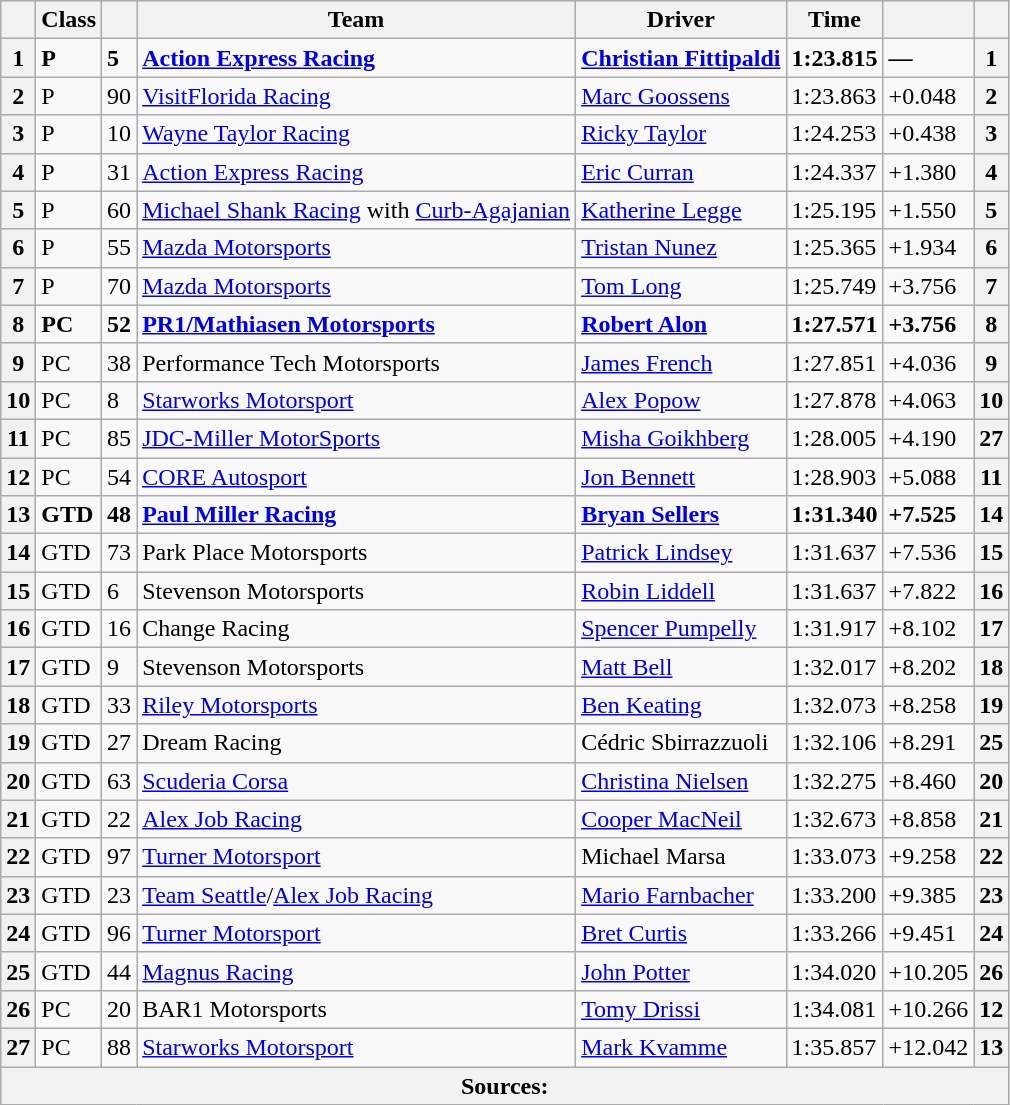<table class="wikitable">
<tr>
<th></th>
<th>Class</th>
<th></th>
<th>Team</th>
<th>Driver</th>
<th>Time</th>
<th></th>
<th></th>
</tr>
<tr style="font-weight:bold">
<th>1</th>
<td>P</td>
<td>5</td>
<td> <a href='#'>Action Express Racing</a></td>
<td> <a href='#'>Christian Fittipaldi</a></td>
<td>1:23.815</td>
<td>—</td>
<th>1</th>
</tr>
<tr>
<th>2</th>
<td>P</td>
<td>90</td>
<td> <a href='#'>VisitFlorida Racing</a></td>
<td> <a href='#'>Marc Goossens</a></td>
<td>1:23.863</td>
<td>+0.048</td>
<th>2</th>
</tr>
<tr>
<th>3</th>
<td>P</td>
<td>10</td>
<td> <a href='#'>Wayne Taylor Racing</a></td>
<td> <a href='#'>Ricky Taylor</a></td>
<td>1:24.253</td>
<td>+0.438</td>
<th>3</th>
</tr>
<tr>
<th>4</th>
<td>P</td>
<td>31</td>
<td> <a href='#'>Action Express Racing</a></td>
<td> <a href='#'>Eric Curran</a></td>
<td>1:24.337</td>
<td>+1.380</td>
<th>4</th>
</tr>
<tr>
<th>5</th>
<td>P</td>
<td>60</td>
<td> <a href='#'>Michael Shank Racing</a> with <a href='#'>Curb-Agajanian</a></td>
<td> <a href='#'>Katherine Legge</a></td>
<td>1:25.195</td>
<td>+1.550</td>
<th>5</th>
</tr>
<tr>
<th>6</th>
<td>P</td>
<td>55</td>
<td> <a href='#'>Mazda Motorsports</a></td>
<td> <a href='#'>Tristan Nunez</a></td>
<td>1:25.365</td>
<td>+1.934</td>
<th>6</th>
</tr>
<tr>
<th>7</th>
<td>P</td>
<td>70</td>
<td> <a href='#'>Mazda Motorsports</a></td>
<td> <a href='#'>Tom Long</a></td>
<td>1:25.749</td>
<td>+3.756</td>
<th>7</th>
</tr>
<tr style="font-weight:bold">
<th>8</th>
<td>PC</td>
<td>52</td>
<td> <a href='#'>PR1/Mathiasen Motorsports</a></td>
<td> <a href='#'>Robert Alon</a></td>
<td>1:27.571</td>
<td>+3.756</td>
<th>8</th>
</tr>
<tr>
<th>9</th>
<td>PC</td>
<td>38</td>
<td> Performance Tech Motorsports</td>
<td> <a href='#'>James French</a></td>
<td>1:27.851</td>
<td>+4.036</td>
<th>9</th>
</tr>
<tr>
<th>10</th>
<td>PC</td>
<td>8</td>
<td> <a href='#'>Starworks Motorsport</a></td>
<td> <a href='#'>Alex Popow</a></td>
<td>1:27.878</td>
<td>+4.063</td>
<th>10</th>
</tr>
<tr>
<th>11</th>
<td>PC</td>
<td>85</td>
<td> <a href='#'>JDC-Miller MotorSports</a></td>
<td> <a href='#'>Misha Goikhberg</a></td>
<td>1:28.005</td>
<td>+4.190</td>
<th>27</th>
</tr>
<tr>
<th>12</th>
<td>PC</td>
<td>54</td>
<td> <a href='#'>CORE Autosport</a></td>
<td> <a href='#'>Jon Bennett</a></td>
<td>1:28.903</td>
<td>+5.088</td>
<th>11</th>
</tr>
<tr style="font-weight:bold">
<th>13</th>
<td>GTD</td>
<td>48</td>
<td> <a href='#'>Paul Miller Racing</a></td>
<td> <a href='#'>Bryan Sellers</a></td>
<td>1:31.340</td>
<td>+7.525</td>
<th>14</th>
</tr>
<tr>
<th>14</th>
<td>GTD</td>
<td>73</td>
<td> Park Place Motorsports</td>
<td> <a href='#'>Patrick Lindsey</a></td>
<td>1:31.637</td>
<td>+7.536</td>
<th>15</th>
</tr>
<tr>
<th>15</th>
<td>GTD</td>
<td>6</td>
<td> Stevenson Motorsports</td>
<td> <a href='#'>Robin Liddell</a></td>
<td>1:31.637</td>
<td>+7.822</td>
<th>16</th>
</tr>
<tr>
<th>16</th>
<td>GTD</td>
<td>16</td>
<td> Change Racing</td>
<td> <a href='#'>Spencer Pumpelly</a></td>
<td>1:31.917</td>
<td>+8.102</td>
<th>17</th>
</tr>
<tr>
<th>17</th>
<td>GTD</td>
<td>9</td>
<td> Stevenson Motorsports</td>
<td> <a href='#'>Matt Bell</a></td>
<td>1:32.017</td>
<td>+8.202</td>
<th>18</th>
</tr>
<tr>
<th>18</th>
<td>GTD</td>
<td>33</td>
<td> <a href='#'>Riley Motorsports</a></td>
<td> <a href='#'>Ben Keating</a></td>
<td>1:32.073</td>
<td>+8.258</td>
<th>19</th>
</tr>
<tr>
<th>19</th>
<td>GTD</td>
<td>27</td>
<td> Dream Racing</td>
<td> Cédric Sbirrazzuoli</td>
<td>1:32.106</td>
<td>+8.291</td>
<th>25</th>
</tr>
<tr>
<th>20</th>
<td>GTD</td>
<td>63</td>
<td> <a href='#'>Scuderia Corsa</a></td>
<td> <a href='#'>Christina Nielsen</a></td>
<td>1:32.275</td>
<td>+8.460</td>
<th>20</th>
</tr>
<tr>
<th>21</th>
<td>GTD</td>
<td>22</td>
<td> <a href='#'>Alex Job Racing</a></td>
<td> <a href='#'>Cooper MacNeil</a></td>
<td>1:32.673</td>
<td>+8.858</td>
<th>21</th>
</tr>
<tr>
<th>22</th>
<td>GTD</td>
<td>97</td>
<td> <a href='#'>Turner Motorsport</a></td>
<td> Michael Marsa</td>
<td>1:33.073</td>
<td>+9.258</td>
<th>22</th>
</tr>
<tr>
<th>23</th>
<td>GTD</td>
<td>23</td>
<td> <a href='#'>Team Seattle</a>/<a href='#'>Alex Job Racing</a></td>
<td> <a href='#'>Mario Farnbacher</a></td>
<td>1:33.200</td>
<td>+9.385</td>
<th>23</th>
</tr>
<tr>
<th>24</th>
<td>GTD</td>
<td>96</td>
<td> <a href='#'>Turner Motorsport</a></td>
<td> <a href='#'>Bret Curtis</a></td>
<td>1:33.266</td>
<td>+9.451</td>
<th>24</th>
</tr>
<tr>
<th>25</th>
<td>GTD</td>
<td>44</td>
<td> <a href='#'>Magnus Racing</a></td>
<td> <a href='#'>John Potter</a></td>
<td>1:34.020</td>
<td>+10.205</td>
<th>26</th>
</tr>
<tr>
<th>26</th>
<td>PC</td>
<td>20</td>
<td> BAR1 Motorsports</td>
<td> <a href='#'>Tomy Drissi</a></td>
<td>1:34.081</td>
<td>+10.266</td>
<th>12</th>
</tr>
<tr>
<th>27</th>
<td>PC</td>
<td>88</td>
<td> <a href='#'>Starworks Motorsport</a></td>
<td> <a href='#'>Mark Kvamme</a></td>
<td>1:35.857</td>
<td>+12.042</td>
<th>13</th>
</tr>
<tr>
<th colspan="8">Sources:</th>
</tr>
</table>
